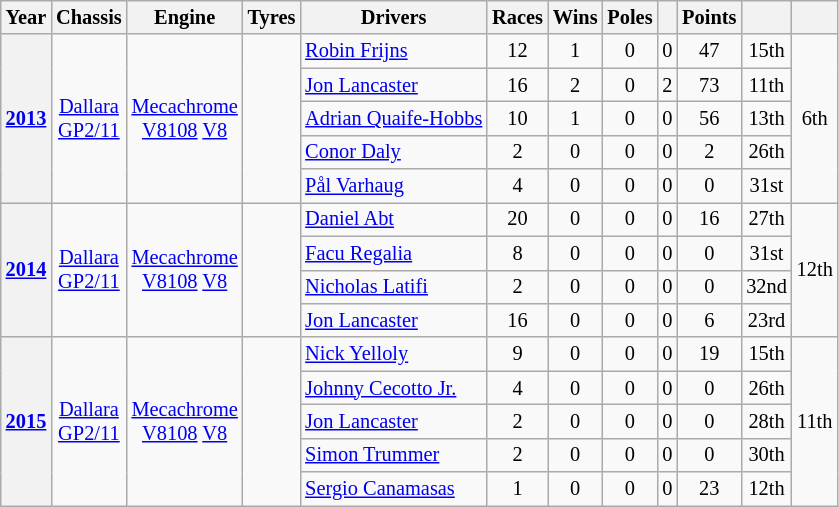<table class="wikitable" style="font-size: 85%; text-align:center">
<tr>
<th>Year</th>
<th>Chassis</th>
<th>Engine</th>
<th>Tyres</th>
<th>Drivers</th>
<th>Races</th>
<th>Wins</th>
<th>Poles</th>
<th></th>
<th>Points</th>
<th></th>
<th></th>
</tr>
<tr>
<th rowspan=5><a href='#'>2013</a></th>
<td rowspan=5><a href='#'>Dallara</a><br><a href='#'>GP2/11</a></td>
<td rowspan=5><a href='#'>Mecachrome</a><br><a href='#'>V8108</a> <a href='#'>V8</a></td>
<td rowspan=5></td>
<td align=left> <a href='#'>Robin Frijns</a></td>
<td>12</td>
<td>1</td>
<td>0</td>
<td>0</td>
<td>47</td>
<td>15th</td>
<td rowspan=5>6th</td>
</tr>
<tr>
<td align=left> <a href='#'>Jon Lancaster</a></td>
<td>16</td>
<td>2</td>
<td>0</td>
<td>2</td>
<td>73</td>
<td>11th</td>
</tr>
<tr>
<td align=left> <a href='#'>Adrian Quaife-Hobbs</a></td>
<td>10</td>
<td>1</td>
<td>0</td>
<td>0</td>
<td>56</td>
<td>13th</td>
</tr>
<tr>
<td align=left> <a href='#'>Conor Daly</a></td>
<td>2</td>
<td>0</td>
<td>0</td>
<td>0</td>
<td>2</td>
<td>26th</td>
</tr>
<tr>
<td align=left> <a href='#'>Pål Varhaug</a></td>
<td>4</td>
<td>0</td>
<td>0</td>
<td>0</td>
<td>0</td>
<td>31st</td>
</tr>
<tr>
<th rowspan=4><a href='#'>2014</a></th>
<td rowspan=4><a href='#'>Dallara</a><br><a href='#'>GP2/11</a></td>
<td rowspan=4><a href='#'>Mecachrome</a><br><a href='#'>V8108</a> <a href='#'>V8</a></td>
<td rowspan=4></td>
<td align=left> <a href='#'>Daniel Abt</a></td>
<td>20</td>
<td>0</td>
<td>0</td>
<td>0</td>
<td>16</td>
<td>27th</td>
<td rowspan=4>12th</td>
</tr>
<tr>
<td align=left> <a href='#'>Facu Regalia</a></td>
<td>8</td>
<td>0</td>
<td>0</td>
<td>0</td>
<td>0</td>
<td>31st</td>
</tr>
<tr>
<td align=left> <a href='#'>Nicholas Latifi</a></td>
<td>2</td>
<td>0</td>
<td>0</td>
<td>0</td>
<td>0</td>
<td>32nd</td>
</tr>
<tr>
<td align=left> <a href='#'>Jon Lancaster</a></td>
<td>16</td>
<td>0</td>
<td>0</td>
<td>0</td>
<td>6</td>
<td>23rd</td>
</tr>
<tr>
<th rowspan=5><a href='#'>2015</a></th>
<td rowspan=5><a href='#'>Dallara</a><br><a href='#'>GP2/11</a></td>
<td rowspan=5><a href='#'>Mecachrome</a><br><a href='#'>V8108</a> <a href='#'>V8</a></td>
<td rowspan=5></td>
<td align=left> <a href='#'>Nick Yelloly</a></td>
<td>9</td>
<td>0</td>
<td>0</td>
<td>0</td>
<td>19</td>
<td>15th</td>
<td rowspan=5>11th</td>
</tr>
<tr>
<td align=left> <a href='#'>Johnny Cecotto Jr.</a></td>
<td>4</td>
<td>0</td>
<td>0</td>
<td>0</td>
<td>0</td>
<td>26th</td>
</tr>
<tr>
<td align=left> <a href='#'>Jon Lancaster</a></td>
<td>2</td>
<td>0</td>
<td>0</td>
<td>0</td>
<td>0</td>
<td>28th</td>
</tr>
<tr>
<td align=left> <a href='#'>Simon Trummer</a></td>
<td>2</td>
<td>0</td>
<td>0</td>
<td>0</td>
<td>0</td>
<td>30th</td>
</tr>
<tr>
<td align=left> <a href='#'>Sergio Canamasas</a></td>
<td>1</td>
<td>0</td>
<td>0</td>
<td>0</td>
<td>23</td>
<td>12th</td>
</tr>
</table>
